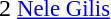<table cellspacing=0 cellpadding=0>
<tr>
<td><div>2 </div></td>
<td style="font-size: 95%"> <a href='#'>Nele Gilis</a></td>
</tr>
</table>
